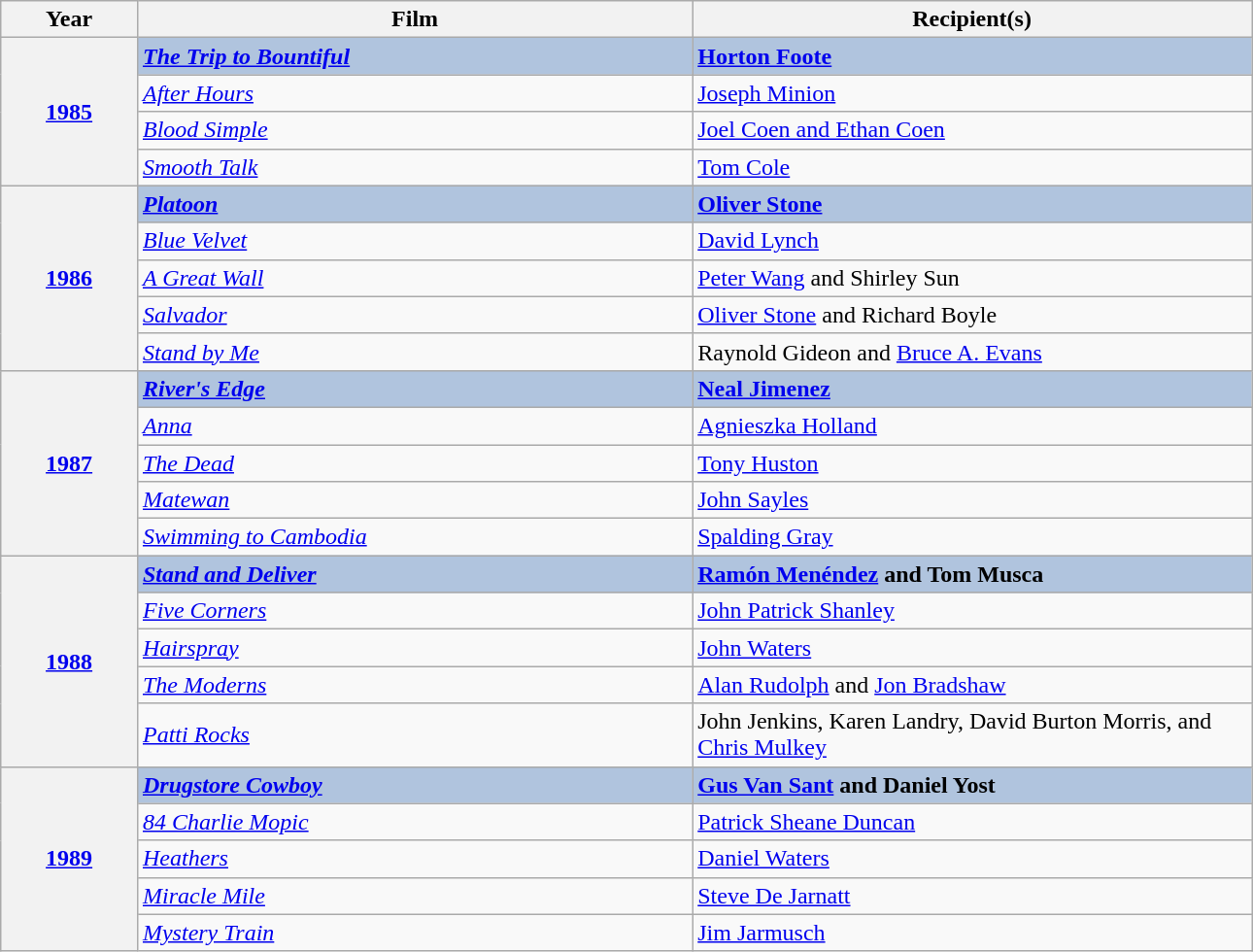<table class="wikitable" width="68%" cellpadding="5">
<tr>
<th width="100">Year</th>
<th width="450">Film</th>
<th width="450">Recipient(s)</th>
</tr>
<tr>
<th rowspan="4" style="text-align:center;"><a href='#'>1985</a><br></th>
<td style="background:#B0C4DE"><strong><em><a href='#'>The Trip to Bountiful</a></em></strong></td>
<td style="background:#B0C4DE"><strong><a href='#'>Horton Foote</a></strong></td>
</tr>
<tr>
<td><em><a href='#'>After Hours</a></em></td>
<td><a href='#'>Joseph Minion</a></td>
</tr>
<tr>
<td><em><a href='#'>Blood Simple</a></em></td>
<td><a href='#'>Joel Coen and Ethan Coen</a></td>
</tr>
<tr>
<td><em><a href='#'>Smooth Talk</a></em></td>
<td><a href='#'>Tom Cole</a></td>
</tr>
<tr>
<th rowspan="5" style="text-align:center;"><a href='#'>1986</a></th>
<td style="background:#B0C4DE"><strong><em><a href='#'>Platoon</a></em></strong></td>
<td style="background:#B0C4DE"><strong><a href='#'>Oliver Stone</a></strong></td>
</tr>
<tr>
<td><em><a href='#'>Blue Velvet</a></em></td>
<td><a href='#'>David Lynch</a></td>
</tr>
<tr>
<td><em><a href='#'>A Great Wall</a></em></td>
<td><a href='#'>Peter Wang</a> and Shirley Sun</td>
</tr>
<tr>
<td><em><a href='#'>Salvador</a></em></td>
<td><a href='#'>Oliver Stone</a> and Richard Boyle</td>
</tr>
<tr>
<td><em><a href='#'>Stand by Me</a></em></td>
<td>Raynold Gideon and <a href='#'>Bruce A. Evans</a></td>
</tr>
<tr>
<th rowspan="5" style="text-align:center;"><a href='#'>1987</a></th>
<td style="background:#B0C4DE"><strong><em><a href='#'>River's Edge</a></em></strong></td>
<td style="background:#B0C4DE"><strong><a href='#'>Neal Jimenez</a></strong></td>
</tr>
<tr>
<td><em><a href='#'>Anna</a></em></td>
<td><a href='#'>Agnieszka Holland</a></td>
</tr>
<tr>
<td><em><a href='#'>The Dead</a></em></td>
<td><a href='#'>Tony Huston</a></td>
</tr>
<tr>
<td><em><a href='#'>Matewan</a></em></td>
<td><a href='#'>John Sayles</a></td>
</tr>
<tr>
<td><em><a href='#'>Swimming to Cambodia</a></em></td>
<td><a href='#'>Spalding Gray</a></td>
</tr>
<tr>
<th rowspan="5" style="text-align:center;"><a href='#'>1988</a></th>
<td style="background:#B0C4DE"><strong><em><a href='#'>Stand and Deliver</a></em></strong></td>
<td style="background:#B0C4DE"><strong><a href='#'>Ramón Menéndez</a> and Tom Musca</strong></td>
</tr>
<tr>
<td><em><a href='#'>Five Corners</a></em></td>
<td><a href='#'>John Patrick Shanley</a></td>
</tr>
<tr>
<td><em><a href='#'>Hairspray</a></em></td>
<td><a href='#'>John Waters</a></td>
</tr>
<tr>
<td><em><a href='#'>The Moderns</a></em></td>
<td><a href='#'>Alan Rudolph</a> and <a href='#'>Jon Bradshaw</a></td>
</tr>
<tr>
<td><em><a href='#'>Patti Rocks</a></em></td>
<td>John Jenkins, Karen Landry, David Burton Morris, and <a href='#'>Chris Mulkey</a></td>
</tr>
<tr>
<th rowspan="5" style="text-align:center;"><a href='#'>1989</a></th>
<td style="background:#B0C4DE"><strong><em><a href='#'>Drugstore Cowboy</a></em></strong></td>
<td style="background:#B0C4DE"><strong><a href='#'>Gus Van Sant</a> and Daniel Yost</strong></td>
</tr>
<tr>
<td><em><a href='#'>84 Charlie Mopic</a></em></td>
<td><a href='#'>Patrick Sheane Duncan</a></td>
</tr>
<tr>
<td><em><a href='#'>Heathers</a></em></td>
<td><a href='#'>Daniel Waters</a></td>
</tr>
<tr>
<td><em><a href='#'>Miracle Mile</a></em></td>
<td><a href='#'>Steve De Jarnatt</a></td>
</tr>
<tr>
<td><em><a href='#'>Mystery Train</a></em></td>
<td><a href='#'>Jim Jarmusch</a></td>
</tr>
</table>
